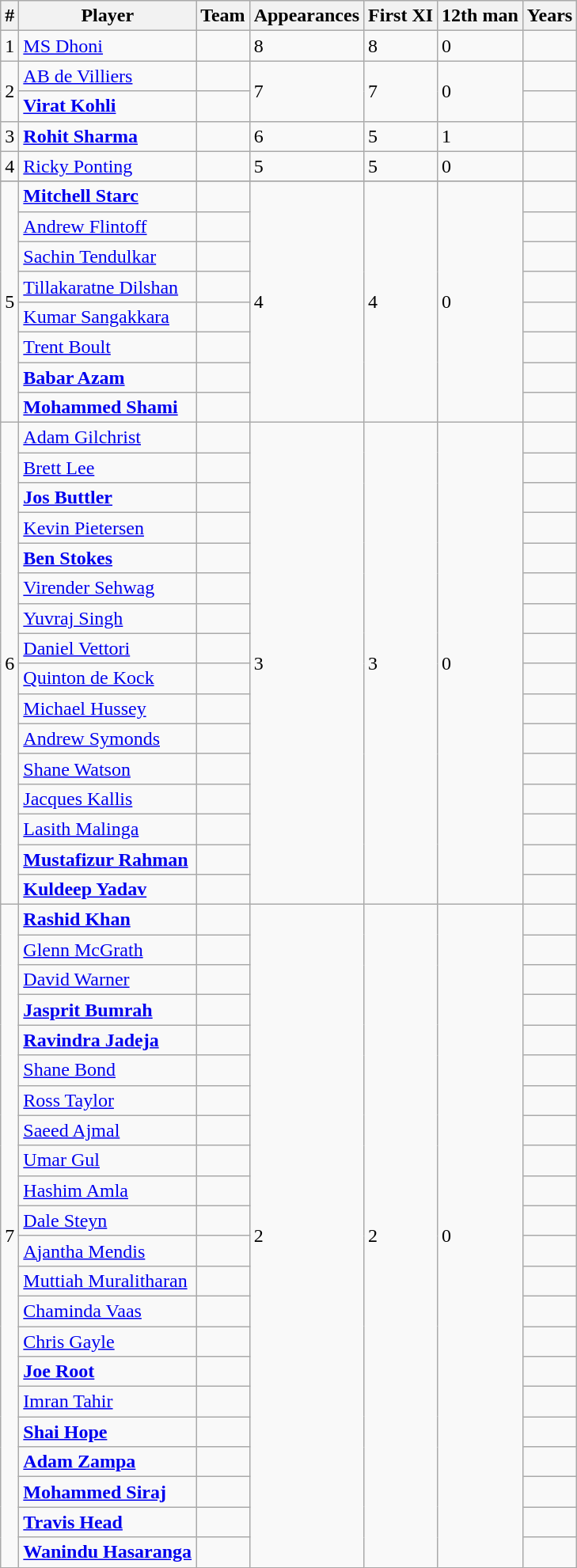<table class="wikitable">
<tr>
<th>#</th>
<th>Player</th>
<th>Team</th>
<th>Appearances</th>
<th>First XI</th>
<th>12th man</th>
<th>Years</th>
</tr>
<tr>
<td>1</td>
<td><a href='#'>MS Dhoni</a></td>
<td></td>
<td>8</td>
<td>8</td>
<td>0</td>
<td></td>
</tr>
<tr>
<td rowspan=2>2</td>
<td><a href='#'>AB de Villiers</a></td>
<td></td>
<td rowspan=2>7</td>
<td rowspan=2>7</td>
<td rowspan=2>0</td>
<td></td>
</tr>
<tr>
<td><strong><a href='#'>Virat Kohli</a></strong></td>
<td></td>
<td></td>
</tr>
<tr>
<td>3</td>
<td><strong><a href='#'>Rohit Sharma</a></strong></td>
<td></td>
<td>6</td>
<td>5</td>
<td>1</td>
<td></td>
</tr>
<tr>
<td>4</td>
<td><a href='#'>Ricky Ponting</a></td>
<td></td>
<td>5</td>
<td>5</td>
<td>0</td>
<td></td>
</tr>
<tr>
</tr>
<tr>
<td rowspan=8>5</td>
<td><strong><a href='#'>Mitchell Starc</a></strong></td>
<td></td>
<td rowspan=8>4</td>
<td rowspan=8>4</td>
<td rowspan=8>0</td>
<td></td>
</tr>
<tr>
<td><a href='#'>Andrew Flintoff</a></td>
<td></td>
<td></td>
</tr>
<tr>
<td><a href='#'>Sachin Tendulkar</a></td>
<td></td>
<td></td>
</tr>
<tr>
<td><a href='#'>Tillakaratne Dilshan</a></td>
<td></td>
<td></td>
</tr>
<tr>
<td><a href='#'>Kumar Sangakkara</a></td>
<td></td>
<td></td>
</tr>
<tr>
<td><a href='#'>Trent Boult</a></td>
<td></td>
<td></td>
</tr>
<tr>
<td><strong><a href='#'>Babar Azam</a></strong></td>
<td></td>
<td></td>
</tr>
<tr>
<td><strong><a href='#'>Mohammed Shami</a></strong></td>
<td></td>
<td></td>
</tr>
<tr>
<td rowspan=16>6</td>
<td><a href='#'>Adam Gilchrist</a></td>
<td></td>
<td rowspan=16>3</td>
<td rowspan=16>3</td>
<td rowspan=16>0</td>
<td></td>
</tr>
<tr>
<td><a href='#'>Brett Lee</a></td>
<td></td>
<td></td>
</tr>
<tr>
<td><strong><a href='#'>Jos Buttler</a></strong></td>
<td></td>
<td></td>
</tr>
<tr>
<td><a href='#'>Kevin Pietersen</a></td>
<td></td>
<td></td>
</tr>
<tr>
<td><strong><a href='#'>Ben Stokes</a></strong></td>
<td></td>
<td></td>
</tr>
<tr>
<td><a href='#'>Virender Sehwag</a></td>
<td></td>
<td></td>
</tr>
<tr>
<td><a href='#'>Yuvraj Singh</a></td>
<td></td>
<td></td>
</tr>
<tr>
<td><a href='#'>Daniel Vettori</a></td>
<td></td>
<td></td>
</tr>
<tr>
<td><a href='#'>Quinton de Kock</a></td>
<td></td>
<td></td>
</tr>
<tr>
<td><a href='#'>Michael Hussey</a></td>
<td></td>
<td></td>
</tr>
<tr>
<td><a href='#'>Andrew Symonds</a></td>
<td></td>
<td></td>
</tr>
<tr>
<td><a href='#'>Shane Watson</a></td>
<td></td>
<td></td>
</tr>
<tr>
<td><a href='#'>Jacques Kallis</a></td>
<td></td>
<td></td>
</tr>
<tr>
<td><a href='#'>Lasith Malinga</a></td>
<td></td>
<td></td>
</tr>
<tr>
<td><strong><a href='#'>Mustafizur Rahman</a></strong></td>
<td></td>
<td></td>
</tr>
<tr>
<td><strong><a href='#'>Kuldeep Yadav</a></strong></td>
<td></td>
<td></td>
</tr>
<tr>
<td rowspan=23>7</td>
<td><strong><a href='#'>Rashid Khan</a></strong></td>
<td></td>
<td rowspan=23>2</td>
<td rowspan=23>2</td>
<td rowspan=23>0</td>
<td></td>
</tr>
<tr>
<td><a href='#'>Glenn McGrath</a></td>
<td></td>
<td></td>
</tr>
<tr>
<td><a href='#'>David Warner</a></td>
<td></td>
<td></td>
</tr>
<tr>
<td><strong><a href='#'>Jasprit Bumrah</a></strong></td>
<td></td>
<td></td>
</tr>
<tr>
<td><strong><a href='#'>Ravindra Jadeja</a></strong></td>
<td></td>
<td></td>
</tr>
<tr>
<td><a href='#'>Shane Bond</a></td>
<td></td>
<td></td>
</tr>
<tr>
<td><a href='#'>Ross Taylor</a></td>
<td></td>
<td></td>
</tr>
<tr>
<td><a href='#'>Saeed Ajmal</a></td>
<td></td>
<td></td>
</tr>
<tr>
<td><a href='#'>Umar Gul</a></td>
<td></td>
<td></td>
</tr>
<tr>
<td><a href='#'>Hashim Amla</a></td>
<td></td>
<td></td>
</tr>
<tr>
<td><a href='#'>Dale Steyn</a></td>
<td></td>
<td></td>
</tr>
<tr>
<td><a href='#'>Ajantha Mendis</a></td>
<td></td>
<td></td>
</tr>
<tr>
<td><a href='#'>Muttiah Muralitharan</a></td>
<td></td>
<td></td>
</tr>
<tr>
<td><a href='#'>Chaminda Vaas</a></td>
<td></td>
<td></td>
</tr>
<tr>
<td><a href='#'>Chris Gayle</a></td>
<td></td>
<td></td>
</tr>
<tr>
<td><strong><a href='#'>Joe Root</a></strong></td>
<td></td>
<td></td>
</tr>
<tr>
<td><a href='#'>Imran Tahir</a></td>
<td></td>
<td></td>
</tr>
<tr>
<td><strong><a href='#'>Shai Hope</a></strong></td>
<td></td>
<td></td>
</tr>
<tr>
<td><strong><a href='#'>Adam Zampa</a></strong></td>
<td></td>
<td></td>
</tr>
<tr>
<td><strong><a href='#'>Mohammed Siraj</a></strong></td>
<td></td>
<td></td>
</tr>
<tr>
<td><strong><a href='#'>Travis Head</a></strong></td>
<td></td>
<td></td>
</tr>
<tr>
<td><strong><a href='#'>Wanindu Hasaranga</a></strong></td>
<td></td>
<td></td>
</tr>
</table>
